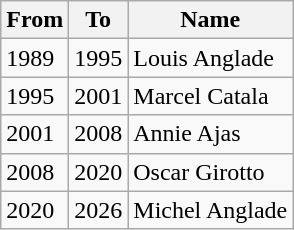<table class="wikitable">
<tr>
<th>From</th>
<th>To</th>
<th>Name</th>
</tr>
<tr>
<td>1989</td>
<td>1995</td>
<td>Louis Anglade</td>
</tr>
<tr>
<td>1995</td>
<td>2001</td>
<td>Marcel Catala</td>
</tr>
<tr>
<td>2001</td>
<td>2008</td>
<td>Annie Ajas</td>
</tr>
<tr>
<td>2008</td>
<td>2020</td>
<td>Oscar Girotto</td>
</tr>
<tr>
<td>2020</td>
<td>2026</td>
<td>Michel Anglade</td>
</tr>
</table>
